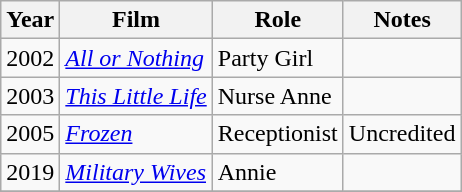<table class="wikitable">
<tr>
<th>Year</th>
<th>Film</th>
<th>Role</th>
<th>Notes</th>
</tr>
<tr>
<td rowspan=1>2002</td>
<td><em><a href='#'>All or Nothing</a></em></td>
<td>Party Girl</td>
<td></td>
</tr>
<tr>
<td rowspan=1>2003</td>
<td><em><a href='#'>This Little Life</a></em></td>
<td>Nurse Anne</td>
<td></td>
</tr>
<tr>
<td rowspan=1>2005</td>
<td><em><a href='#'>Frozen</a></em></td>
<td>Receptionist</td>
<td>Uncredited</td>
</tr>
<tr>
<td>2019</td>
<td><em><a href='#'>Military Wives</a></em></td>
<td>Annie</td>
<td></td>
</tr>
<tr>
</tr>
</table>
